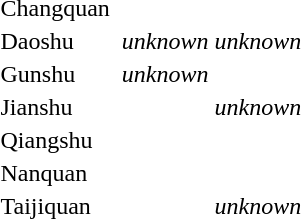<table>
<tr>
<td>Changquan</td>
<td></td>
<td></td>
<td></td>
</tr>
<tr>
<td>Daoshu</td>
<td></td>
<td><em>unknown</em></td>
<td><em>unknown</em></td>
</tr>
<tr>
<td>Gunshu</td>
<td></td>
<td><em>unknown</em></td>
<td></td>
</tr>
<tr>
<td>Jianshu</td>
<td></td>
<td></td>
<td><em>unknown</em></td>
</tr>
<tr>
<td>Qiangshu</td>
<td></td>
<td></td>
<td></td>
</tr>
<tr>
<td>Nanquan</td>
<td></td>
<td></td>
<td></td>
</tr>
<tr>
<td>Taijiquan</td>
<td></td>
<td> <br> </td>
<td><em>unknown</em></td>
</tr>
</table>
